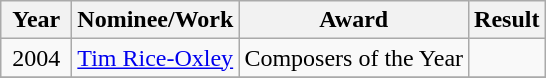<table class="wikitable">
<tr>
<th width="40">Year</th>
<th>Nominee/Work</th>
<th>Award</th>
<th>Result</th>
</tr>
<tr>
<td style="text-align:center;">2004</td>
<td><a href='#'>Tim Rice-Oxley</a></td>
<td>Composers of the Year</td>
<td></td>
</tr>
<tr>
</tr>
</table>
